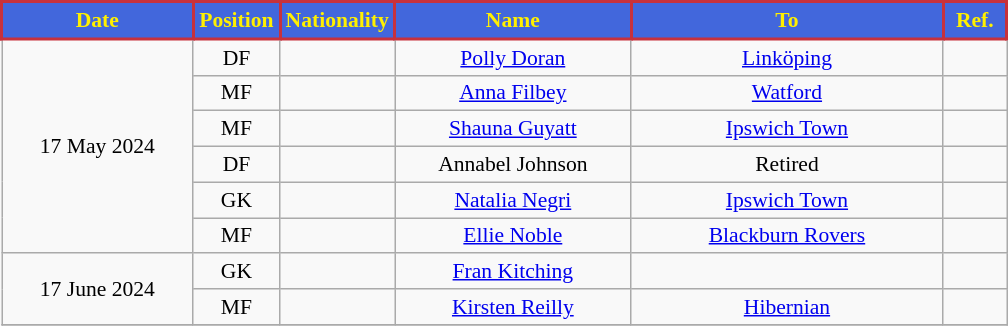<table class="wikitable" style="text-align:center; font-size:90%; ">
<tr>
<th style="background:#4267DC;color:#FFF000;border:2px solid #C7313C; width:120px;">Date</th>
<th style="background:#4267DC;color:#FFF000;border:2px solid #C7313C; width:50px;">Position</th>
<th style="background:#4267DC;color:#FFF000;border:2px solid #C7313C; width:50px;">Nationality</th>
<th style="background:#4267DC;color:#FFF000;border:2px solid #C7313C; width:150px;">Name</th>
<th style="background:#4267DC;color:#FFF000;border:2px solid #C7313C; width:200px;">To</th>
<th style="background:#4267DC;color:#FFF000;border:2px solid #C7313C; width:35px;">Ref.</th>
</tr>
<tr>
<td rowspan=6>17 May 2024</td>
<td>DF</td>
<td></td>
<td><a href='#'>Polly Doran</a></td>
<td> <a href='#'>Linköping</a></td>
<td></td>
</tr>
<tr>
<td>MF</td>
<td></td>
<td><a href='#'>Anna Filbey</a></td>
<td> <a href='#'>Watford</a></td>
<td></td>
</tr>
<tr>
<td>MF</td>
<td></td>
<td><a href='#'>Shauna Guyatt</a></td>
<td> <a href='#'>Ipswich Town</a></td>
<td></td>
</tr>
<tr>
<td>DF</td>
<td></td>
<td>Annabel Johnson</td>
<td>Retired</td>
<td></td>
</tr>
<tr>
<td>GK</td>
<td></td>
<td><a href='#'>Natalia Negri</a></td>
<td> <a href='#'>Ipswich Town</a></td>
<td></td>
</tr>
<tr>
<td>MF</td>
<td></td>
<td><a href='#'>Ellie Noble</a></td>
<td> <a href='#'>Blackburn Rovers</a></td>
<td></td>
</tr>
<tr>
<td rowspan=2>17 June 2024</td>
<td>GK</td>
<td></td>
<td><a href='#'>Fran Kitching</a></td>
<td></td>
<td></td>
</tr>
<tr>
<td>MF</td>
<td></td>
<td><a href='#'>Kirsten Reilly</a></td>
<td> <a href='#'>Hibernian</a></td>
<td></td>
</tr>
<tr>
</tr>
</table>
